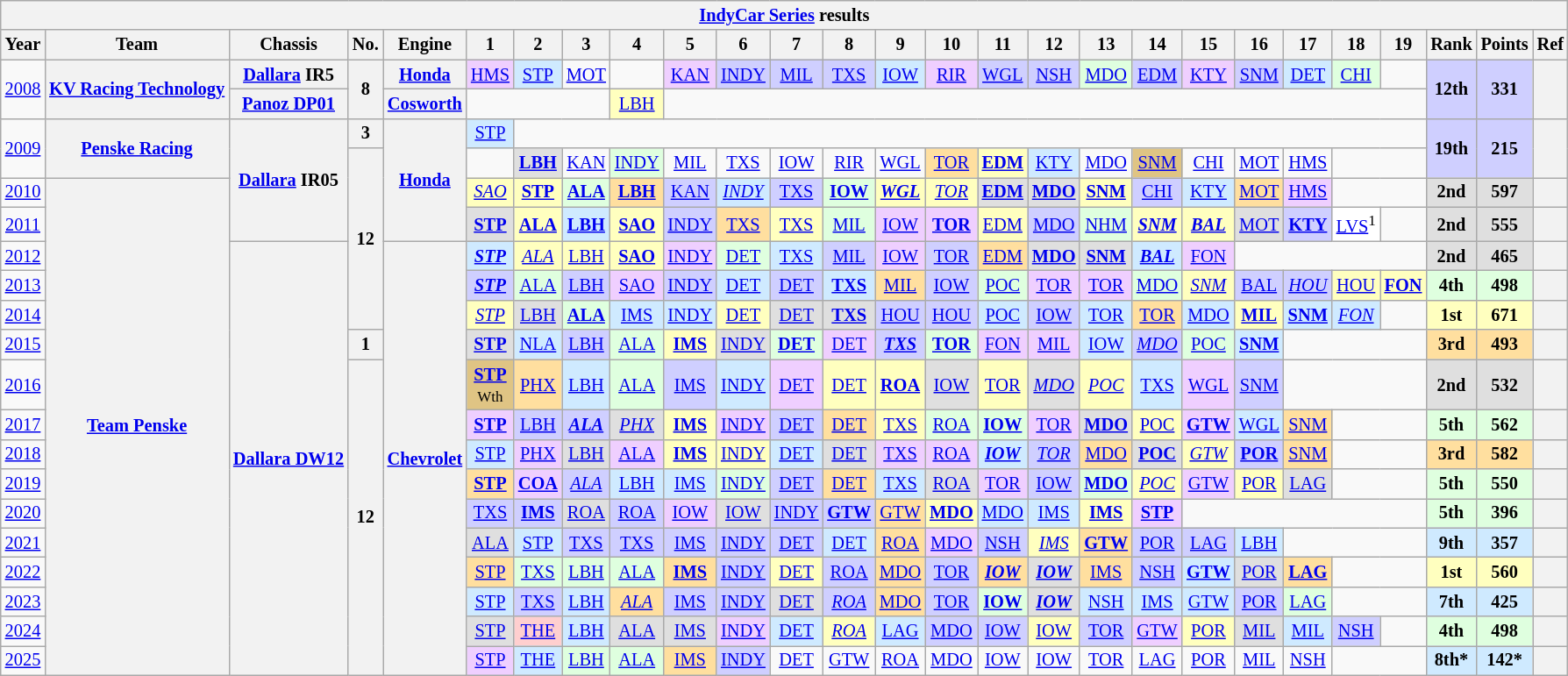<table class="wikitable collapsible" style="text-align:center; font-size:85%">
<tr>
<th colspan=27><a href='#'>IndyCar Series</a> results</th>
</tr>
<tr>
<th>Year</th>
<th>Team</th>
<th>Chassis</th>
<th>No.</th>
<th>Engine</th>
<th>1</th>
<th>2</th>
<th>3</th>
<th>4</th>
<th>5</th>
<th>6</th>
<th>7</th>
<th>8</th>
<th>9</th>
<th>10</th>
<th>11</th>
<th>12</th>
<th>13</th>
<th>14</th>
<th>15</th>
<th>16</th>
<th>17</th>
<th>18</th>
<th>19</th>
<th>Rank</th>
<th>Points</th>
<th>Ref</th>
</tr>
<tr>
<td rowspan=2><a href='#'>2008</a></td>
<th rowspan=2 nowrap><a href='#'>KV Racing Technology</a></th>
<th nowrap><a href='#'>Dallara</a> IR5</th>
<th rowspan=2>8</th>
<th><a href='#'>Honda</a></th>
<td style="background:#EFCFFF;"><a href='#'>HMS</a><br></td>
<td style="background:#CFEAFF;"><a href='#'>STP</a><br></td>
<td><a href='#'>MOT</a><br></td>
<td></td>
<td style="background:#EFCFFF;"><a href='#'>KAN</a><br></td>
<td style="background:#CFCFFF;"><a href='#'>INDY</a><br></td>
<td style="background:#CFCFFF;"><a href='#'>MIL</a><br></td>
<td style="background:#CFCFFF;"><a href='#'>TXS</a><br></td>
<td style="background:#CFEAFF;"><a href='#'>IOW</a><br></td>
<td style="background:#EFCFFF;"><a href='#'>RIR</a><br></td>
<td style="background:#CFCFFF;"><a href='#'>WGL</a><br></td>
<td style="background:#CFCFFF;"><a href='#'>NSH</a><br></td>
<td style="background:#DFFFDF;"><a href='#'>MDO</a><br></td>
<td style="background:#CFCFFF;"><a href='#'>EDM</a><br></td>
<td style="background:#EFCFFF;"><a href='#'>KTY</a><br></td>
<td style="background:#CFCFFF;"><a href='#'>SNM</a><br></td>
<td style="background:#CFEAFF;"><a href='#'>DET</a><br></td>
<td style="background:#DFFFDF;"><a href='#'>CHI</a><br></td>
<td></td>
<th rowspan=2 style="background:#CFCFFF;">12th</th>
<th rowspan=2 style="background:#CFCFFF;">331</th>
<th rowspan=2></th>
</tr>
<tr>
<th><a href='#'>Panoz DP01</a></th>
<th><a href='#'>Cosworth</a></th>
<td colspan=3></td>
<td style="background:#FFFFBF;"><a href='#'>LBH</a><br></td>
<td colspan=15></td>
</tr>
<tr>
<td rowspan=2><a href='#'>2009</a></td>
<th rowspan=2 nowrap><a href='#'>Penske Racing</a></th>
<th rowspan=4 nowrap><a href='#'>Dallara</a> IR05</th>
<th>3</th>
<th rowspan=4><a href='#'>Honda</a></th>
<td style="background:#CFEAFF;"><a href='#'>STP</a><br></td>
<td colspan=18></td>
<th rowspan=2 style="background:#CFCFFF;">19th</th>
<th rowspan=2 style="background:#CFCFFF;">215</th>
<th rowspan=2></th>
</tr>
<tr>
<th rowspan=6>12</th>
<td colspan=1></td>
<td style="background:#dfdfdf;"><strong><a href='#'>LBH</a></strong><br></td>
<td><a href='#'>KAN</a></td>
<td style="background:#DFFFDF;"><a href='#'>INDY</a><br></td>
<td><a href='#'>MIL</a></td>
<td><a href='#'>TXS</a></td>
<td><a href='#'>IOW</a></td>
<td><a href='#'>RIR</a></td>
<td><a href='#'>WGL</a></td>
<td style="background:#FFDF9F;"><a href='#'>TOR</a><br></td>
<td style="background:#FFFFBF;"><strong><a href='#'>EDM</a></strong><br></td>
<td style="background:#CFEAFF;"><a href='#'>KTY</a><br></td>
<td><a href='#'>MDO</a></td>
<td style="background:#DFC484;"><a href='#'>SNM</a><br></td>
<td><a href='#'>CHI</a></td>
<td><a href='#'>MOT</a></td>
<td><a href='#'>HMS</a></td>
</tr>
<tr>
<td><a href='#'>2010</a></td>
<th rowspan=16><a href='#'>Team Penske</a></th>
<td style="background:#FFFFBF;"><em><a href='#'>SAO</a></em><br></td>
<td style="background:#FFFFBF;"><strong><a href='#'>STP</a></strong><br></td>
<td style="background:#DFFFDF;"><strong><a href='#'>ALA</a></strong><br></td>
<td style="background:#FFDF9F;"><strong><a href='#'>LBH</a></strong><br></td>
<td style="background:#CFCFFF;"><a href='#'>KAN</a><br></td>
<td style="background:#CFEAFF;"><em><a href='#'>INDY</a></em><br></td>
<td style="background:#CFCFFF;"><a href='#'>TXS</a><br></td>
<td style="background:#DFFFDF;"><strong><a href='#'>IOW</a></strong><br></td>
<td style="background:#FFFFBF;"><strong><em><a href='#'>WGL</a></em></strong><br></td>
<td style="background:#FFFFBF;"><em><a href='#'>TOR</a></em><br></td>
<td style="background:#DFDFDF;"><strong><a href='#'>EDM</a></strong><br></td>
<td style="background:#DFDFDF;"><strong><a href='#'>MDO</a></strong><br></td>
<td style="background:#FFFFBF;"><strong><a href='#'>SNM</a></strong><br></td>
<td style="background:#CFCFFF;"><a href='#'>CHI</a><br></td>
<td style="background:#CFEAFF;"><a href='#'>KTY</a><br></td>
<td style="background:#FFDF9F;"><a href='#'>MOT</a><br></td>
<td style="background:#EFCFFF;"><a href='#'>HMS</a><br></td>
<td colspan=2></td>
<th style="background:#DFDFDF;">2nd</th>
<th style="background:#DFDFDF;">597</th>
<th></th>
</tr>
<tr>
<td><a href='#'>2011</a></td>
<td style="background:#DFDFDF;"><strong><a href='#'>STP</a></strong><br></td>
<td style="background:#FFFFBF;"><strong><a href='#'>ALA</a></strong><br></td>
<td style="background:#CFEAFF;"><strong><a href='#'>LBH</a></strong><br></td>
<td style="background:#FFFFBF;"><strong><a href='#'>SAO</a></strong><br></td>
<td style="background:#CFCFFF;"><a href='#'>INDY</a><br></td>
<td style="background:#FFDF9F;"><a href='#'>TXS</a><br></td>
<td style="background:#FFFFBF;"><a href='#'>TXS</a><br></td>
<td style="background:#DFFFDF;"><a href='#'>MIL</a><br></td>
<td style="background:#EFCFFF;"><a href='#'>IOW</a><br></td>
<td style="background:#EFCFFF;"><strong><a href='#'>TOR</a></strong><br></td>
<td style="background:#FFFFBF;"><a href='#'>EDM</a><br></td>
<td style="background:#CFCFFF;"><a href='#'>MDO</a><br></td>
<td style="background:#DFFFDF;"><a href='#'>NHM</a><br></td>
<td style="background:#FFFFBF;"><strong><em><a href='#'>SNM</a></em></strong><br></td>
<td style="background:#FFFFBF;"><strong><em><a href='#'>BAL</a></em></strong><br></td>
<td style="background:#DFDFDF;"><a href='#'>MOT</a><br></td>
<td style="background:#CFCFFF;"><strong><a href='#'>KTY</a></strong><br></td>
<td style="background:#FFFFFF;"><a href='#'>LVS</a><sup>1</sup><br></td>
<td></td>
<th style="background:#DFDFDF;">2nd</th>
<th style="background:#DFDFDF;">555</th>
<th></th>
</tr>
<tr>
<td><a href='#'>2012</a></td>
<th rowspan="14"  nowrap><a href='#'>Dallara DW12</a></th>
<th rowspan=14><a href='#'>Chevrolet</a></th>
<td style="background:#CFEAFF;"><strong><em><a href='#'>STP</a></em></strong><br></td>
<td style="background:#FFFFBF;"><em><a href='#'>ALA</a></em><br></td>
<td style="background:#FFFFBF;"><a href='#'>LBH</a><br></td>
<td style="background:#FFFFBF;"><strong><a href='#'>SAO</a></strong><br></td>
<td style="background:#EFCFFF;"><a href='#'>INDY</a><br></td>
<td style="background:#DFFFDF;"><a href='#'>DET</a><br></td>
<td style="background:#CFEAFF;"><a href='#'>TXS</a><br></td>
<td style="background:#CFCFFF;"><a href='#'>MIL</a><br></td>
<td style="background:#EFCFFF;"><a href='#'>IOW</a><br></td>
<td style="background:#CFCFFF;"><a href='#'>TOR</a><br></td>
<td style="background:#FFDF9F;"><a href='#'>EDM</a><br></td>
<td style="background:#DFDFDF;"><strong><a href='#'>MDO</a></strong><br></td>
<td style="background:#DFDFDF;"><strong><a href='#'>SNM</a></strong><br></td>
<td style="background:#CFEAFF;"><strong><em><a href='#'>BAL</a></em></strong><br></td>
<td style="background:#EFCFFF;"><a href='#'>FON</a><br></td>
<td colspan=4></td>
<th style="background:#DFDFDF;">2nd</th>
<th style="background:#DFDFDF;">465</th>
<th></th>
</tr>
<tr>
<td><a href='#'>2013</a></td>
<td style="background:#CFCFFF;"><strong><em><a href='#'>STP</a></em></strong><br></td>
<td style="background:#DFFFDF;"><a href='#'>ALA</a><br></td>
<td style="background:#CFCFFF;"><a href='#'>LBH</a><br></td>
<td style="background:#EFCFFF;"><a href='#'>SAO</a><br></td>
<td style="background:#CFCFFF;"><a href='#'>INDY</a><br></td>
<td style="background:#CFEAFF;"><a href='#'>DET</a><br></td>
<td style="background:#CFCFFF;"><a href='#'>DET</a><br></td>
<td style="background:#CFEAFF;"><strong><a href='#'>TXS</a></strong><br></td>
<td style="background:#FFDF9F;"><a href='#'>MIL</a><br></td>
<td style="background:#CFCFFF;"><a href='#'>IOW</a><br></td>
<td style="background:#DFFFDF;"><a href='#'>POC</a><br></td>
<td style="background:#EFCFFF;"><a href='#'>TOR</a><br></td>
<td style="background:#EFCFFF;"><a href='#'>TOR</a><br></td>
<td style="background:#DFFFDF;"><a href='#'>MDO</a><br></td>
<td style="background:#FFFFBF;"><em><a href='#'>SNM</a></em><br></td>
<td style="background:#CFCFFF;"><a href='#'>BAL</a><br></td>
<td style="background:#CFCFFF;"><em><a href='#'>HOU</a></em><br></td>
<td style="background:#FFFFBF;"><a href='#'>HOU</a><br></td>
<td style="background:#FFFFBF;"><strong><a href='#'>FON</a></strong><br></td>
<th style="background:#DFFFDF;">4th</th>
<th style="background:#DFFFDF;">498</th>
<th></th>
</tr>
<tr>
<td><a href='#'>2014</a></td>
<td style="background:#FFFFBF;"><em><a href='#'>STP</a></em><br></td>
<td style="background:#DFDFDF;"><a href='#'>LBH</a><br></td>
<td style="background:#DFFFDF;"><strong><a href='#'>ALA</a></strong><br></td>
<td style="background:#CFEAFF;"><a href='#'>IMS</a><br></td>
<td style="background:#CFEAFF;"><a href='#'>INDY</a><br></td>
<td style="background:#FFFFBF;"><a href='#'>DET</a><br></td>
<td style="background:#DFDFDF;"><a href='#'>DET</a><br></td>
<td style="background:#DFDFDF;"><strong><a href='#'>TXS</a></strong><br></td>
<td style="background:#CFCFFF;"><a href='#'>HOU</a><br></td>
<td style="background:#CFCFFF;"><a href='#'>HOU</a><br></td>
<td style="background:#CFEAFF;"><a href='#'>POC</a><br></td>
<td style="background:#CFCFFF;"><a href='#'>IOW</a><br></td>
<td style="background:#CFEAFF;"><a href='#'>TOR</a><br></td>
<td style="background:#FFDF9F;"><a href='#'>TOR</a><br></td>
<td style="background:#CFEAFF;"><a href='#'>MDO</a><br></td>
<td style="background:#FFFFBF;"><strong><a href='#'>MIL</a></strong><br></td>
<td style="background:#CFEAFF;"><strong><a href='#'>SNM</a></strong><br></td>
<td style="background:#CFEAFF;"><em><a href='#'>FON</a></em><br></td>
<td></td>
<th style="background:#FFFFBF;">1st</th>
<th style="background:#FFFFBF;">671</th>
<th></th>
</tr>
<tr>
<td><a href='#'>2015</a></td>
<th>1</th>
<td style="background:#DFDFDF;"><strong><a href='#'>STP</a></strong><br></td>
<td style="background:#CFEAFF;"><a href='#'>NLA</a><br></td>
<td style="background:#CFCFFF;"><a href='#'>LBH</a><br></td>
<td style="background:#DFFFDF;"><a href='#'>ALA</a><br></td>
<td style="background:#FFFFBF;"><strong><a href='#'>IMS</a></strong><br></td>
<td style="background:#DFDFDF;"><a href='#'>INDY</a><br></td>
<td style="background:#DFFFDF;"><strong><a href='#'>DET</a></strong><br></td>
<td style="background:#EFCFFF;"><a href='#'>DET</a><br></td>
<td style="background:#CFCFFF;"><strong><em><a href='#'>TXS</a></em></strong><br></td>
<td style="background:#DFFFDF;"><strong><a href='#'>TOR</a></strong><br></td>
<td style="background:#EFCFFF;"><a href='#'>FON</a><br></td>
<td style="background:#EFCFFF;"><a href='#'>MIL</a><br></td>
<td style="background:#CFEAFF;"><a href='#'>IOW</a><br></td>
<td style="background:#CFCFFF;"><em><a href='#'>MDO</a></em><br></td>
<td style="background:#DFFFDF;"><a href='#'>POC</a><br></td>
<td style="background:#CFEAFF;"><strong><a href='#'>SNM</a></strong><br></td>
<td colspan=3></td>
<th style="background:#FFDF9F;">3rd</th>
<th style="background:#FFDF9F;">493</th>
<th></th>
</tr>
<tr>
<td><a href='#'>2016</a></td>
<th rowspan=10>12</th>
<td style="background:#DFC484;"><strong><a href='#'>STP</a></strong><br><small>Wth</small></td>
<td style="background:#FFDF9F;"><a href='#'>PHX</a><br></td>
<td style="background:#CFEAFF;"><a href='#'>LBH</a><br></td>
<td style="background:#DFFFDF;"><a href='#'>ALA</a><br></td>
<td style="background:#CFCFFF;"><a href='#'>IMS</a><br></td>
<td style="background:#CFEAFF;"><a href='#'>INDY</a><br></td>
<td style="background:#EFCFFF;"><a href='#'>DET</a><br></td>
<td style="background:#FFFFBF;"><a href='#'>DET</a><br></td>
<td style="background:#FFFFBF;"><strong><a href='#'>ROA</a></strong><br></td>
<td style="background:#DFDFDF;"><a href='#'>IOW</a><br></td>
<td style="background:#FFFFBF;"><a href='#'>TOR</a><br></td>
<td style="background:#DFDFDF;"><em><a href='#'>MDO</a></em><br></td>
<td style="background:#FFFFBF;"><em><a href='#'>POC</a></em><br></td>
<td style="background:#CFEAFF;"><a href='#'>TXS</a><br></td>
<td style="background:#EFCFFF;"><a href='#'>WGL</a><br></td>
<td style="background:#CFCFFF;"><a href='#'>SNM</a><br></td>
<td colspan=3></td>
<th style="background:#DFDFDF;">2nd</th>
<th style="background:#DFDFDF;">532</th>
<th></th>
</tr>
<tr>
<td><a href='#'>2017</a></td>
<td style="background:#EFCFFF;"><strong><a href='#'>STP</a></strong><br></td>
<td style="background:#CFCFFF;"><a href='#'>LBH</a><br></td>
<td style="background:#CFCFFF;"><strong><em><a href='#'>ALA</a></em></strong><br></td>
<td style="background:#DFDFDF;"><em><a href='#'>PHX</a></em><br></td>
<td style="background:#FFFFBF;"><strong><a href='#'>IMS</a></strong><br></td>
<td style="background:#EFCFFF;"><a href='#'>INDY</a><br></td>
<td style="background:#CFCFFF;"><a href='#'>DET</a><br></td>
<td style="background:#FFDF9F;"><a href='#'>DET</a><br></td>
<td style="background:#FFFFBF;"><a href='#'>TXS</a><br></td>
<td style="background:#DFFFDF;"><a href='#'>ROA</a><br></td>
<td style="background:#DFFFDF;"><strong><a href='#'>IOW</a></strong><br></td>
<td style="background:#EFCFFF;"><a href='#'>TOR</a><br></td>
<td style="background:#DFDFDF;"><strong><a href='#'>MDO</a></strong><br></td>
<td style="background:#FFFFBF;"><a href='#'>POC</a><br></td>
<td style="background:#EFCFFF;"><strong><a href='#'>GTW</a></strong><br></td>
<td style="background:#CFEAFF;"><a href='#'>WGL</a><br></td>
<td style="background:#FFDF9F;"><a href='#'>SNM</a><br></td>
<td colspan=2></td>
<th style="background:#DFFFDF;">5th</th>
<th style="background:#DFFFDF;">562</th>
<th></th>
</tr>
<tr>
<td><a href='#'>2018</a></td>
<td style="background:#CFEAFF;"><a href='#'>STP</a><br></td>
<td style="background:#EFCFFF;"><a href='#'>PHX</a><br></td>
<td style="background:#DFDFDF;"><a href='#'>LBH</a><br></td>
<td style="background:#EFCFFF;"><a href='#'>ALA</a><br></td>
<td style="background:#FFFFBF;"><strong><a href='#'>IMS</a></strong><br></td>
<td style="background:#FFFFBF;"><a href='#'>INDY</a><br></td>
<td style="background:#CFEAFF;"><a href='#'>DET</a><br></td>
<td style="background:#DFDFDF;"><a href='#'>DET</a><br></td>
<td style="background:#EFCFFF;"><a href='#'>TXS</a><br></td>
<td style="background:#EFCFFF;"><a href='#'>ROA</a><br></td>
<td style="background:#CFEAFF;"><strong><em><a href='#'>IOW</a></em></strong><br></td>
<td style="background:#CFCFFF;"><em><a href='#'>TOR</a></em><br></td>
<td style="background:#FFDF9F;"><a href='#'>MDO</a><br></td>
<td style="background:#DFDFDF;"><strong><a href='#'>POC</a></strong><br></td>
<td style="background:#FFFFBF;"><em><a href='#'>GTW</a></em><br></td>
<td style="background:#CFCFFF;"><strong><a href='#'>POR</a></strong><br></td>
<td style="background:#FFDF9F;"><a href='#'>SNM</a><br></td>
<td colspan=2></td>
<th style="background:#FFDF9F;">3rd</th>
<th style="background:#FFDF9F;">582</th>
<th></th>
</tr>
<tr>
<td><a href='#'>2019</a></td>
<td style="background:#FFDF9F;"><strong><a href='#'>STP</a></strong><br></td>
<td style="background:#EFCFFF;"><strong><a href='#'>COA</a></strong><br></td>
<td style="background:#CFCFFF;"><em><a href='#'>ALA</a></em><br></td>
<td style="background:#CFEAFF;"><a href='#'>LBH</a><br></td>
<td style="background:#CFEAFF;"><a href='#'>IMS</a><br></td>
<td style="background:#DFFFDF;"><a href='#'>INDY</a><br></td>
<td style="background:#CFCFFF;"><a href='#'>DET</a><br></td>
<td style="background:#FFDF9F;"><a href='#'>DET</a><br></td>
<td style="background:#CFEAFF;"><a href='#'>TXS</a><br></td>
<td style="background:#DFDFDF;"><a href='#'>ROA</a><br></td>
<td style="background:#EFCFFF;"><a href='#'>TOR</a><br></td>
<td style="background:#CFCFFF;"><a href='#'>IOW</a><br></td>
<td style="background:#DFFFDF;"><strong><a href='#'>MDO</a></strong><br></td>
<td style="background:#FFFFBF;"><em><a href='#'>POC</a></em><br></td>
<td style="background:#EFCFFF;"><a href='#'>GTW</a><br></td>
<td style="background:#FFFFBF;"><a href='#'>POR</a><br></td>
<td style="background:#DFDFDF;"><a href='#'>LAG</a><br></td>
<td colspan=2></td>
<th style="background:#DFFFDF;">5th</th>
<th style="background:#DFFFDF;">550</th>
<th></th>
</tr>
<tr>
<td><a href='#'>2020</a></td>
<td style="background:#CFCFFF;"><a href='#'>TXS</a><br></td>
<td style="background:#CFCFFF;"><strong><a href='#'>IMS</a></strong><br></td>
<td style="background:#DFDFDF;"><a href='#'>ROA</a><br></td>
<td style="background:#CFCFFF;"><a href='#'>ROA</a><br></td>
<td style="background:#EFCFFF;"><a href='#'>IOW</a><br></td>
<td style="background:#DFDFDF;"><a href='#'>IOW</a><br></td>
<td style="background:#CFCFFF;"><a href='#'>INDY</a><br></td>
<td style="background:#CFCFFF;"><strong><a href='#'>GTW</a></strong><br></td>
<td style="background:#FFDF9F;"><a href='#'>GTW</a><br></td>
<td style="background:#FFFFBF;"><strong><a href='#'>MDO</a></strong><br></td>
<td style="background:#CFEAFF;"><a href='#'>MDO</a><br></td>
<td style="background:#CFEAFF;"><a href='#'>IMS</a><br></td>
<td style="background:#FFFFBF;"><strong><a href='#'>IMS</a></strong><br></td>
<td style="background:#EFCFFF;"><strong><a href='#'>STP</a></strong><br></td>
<td colspan=5></td>
<th style="background:#DFFFDF;">5th</th>
<th style="background:#DFFFDF;">396</th>
<th></th>
</tr>
<tr>
<td><a href='#'>2021</a></td>
<td style="background:#DFDFDF;"><a href='#'>ALA</a><br></td>
<td style="background:#CFEAFF;"><a href='#'>STP</a><br></td>
<td style="background:#CFCFFF;"><a href='#'>TXS</a><br></td>
<td style="background:#CFCFFF;"><a href='#'>TXS</a><br></td>
<td style="background:#CFCFFF;"><a href='#'>IMS</a><br></td>
<td style="background:#CFCFFF;"><a href='#'>INDY</a><br></td>
<td style="background:#CFCFFF;"><a href='#'>DET</a><br></td>
<td style="background:#CFEAFF;"><a href='#'>DET</a><br></td>
<td style="background:#FFDF9F;"><a href='#'>ROA</a><br></td>
<td style="background:#EFCFFF;"><a href='#'>MDO</a><br></td>
<td style="background:#CFCFFF;"><a href='#'>NSH</a><br></td>
<td style="background:#FFFFBF;"><em><a href='#'>IMS</a></em><br></td>
<td style="background:#FFDF9F;"><strong><a href='#'>GTW</a></strong><br></td>
<td style="background:#CFCFFF;"><a href='#'>POR</a><br></td>
<td style="background:#CFCFFF;"><a href='#'>LAG</a><br></td>
<td style="background:#CFEAFF;"><a href='#'>LBH</a><br></td>
<td colspan=3></td>
<th style="background:#CFEAFF;">9th</th>
<th style="background:#CFEAFF;">357</th>
<th></th>
</tr>
<tr>
<td><a href='#'>2022</a></td>
<td style="background:#FFDF9F;"><a href='#'>STP</a><br></td>
<td style="background:#DFFFDF;"><a href='#'>TXS</a><br></td>
<td style="background:#DFFFDF;"><a href='#'>LBH</a><br></td>
<td style="background:#DFFFDF;"><a href='#'>ALA</a><br></td>
<td style="background:#FFDF9F;"><strong><a href='#'>IMS</a></strong><br></td>
<td style="background:#CFCFFF;"><a href='#'>INDY</a><br></td>
<td style="background:#FFFFBF;"><a href='#'>DET</a><br></td>
<td style="background:#CFCFFF;"><a href='#'>ROA</a><br></td>
<td style="background:#FFDF9F;"><a href='#'>MDO</a><br></td>
<td style="background:#CFCFFF;"><a href='#'>TOR</a><br></td>
<td style="background:#FFDF9F;"><strong><em><a href='#'>IOW</a></em></strong><br></td>
<td style="background:#DFDFDF;"><strong><em><a href='#'>IOW</a></em></strong><br></td>
<td style="background:#FFDF9F;"><a href='#'>IMS</a><br></td>
<td style="background:#CFCFFF;"><a href='#'>NSH</a><br></td>
<td style="background:#CFEAFF;"><a href='#'><strong>GTW</strong></a><br></td>
<td style="background:#DFDFDF;"><a href='#'>POR</a><br></td>
<td style="background:#FFDF9F;"><strong><a href='#'>LAG</a></strong><br></td>
<td colspan=2></td>
<th style="background:#FFFFBF;">1st</th>
<th style="background:#FFFFBF;">560</th>
<th></th>
</tr>
<tr>
<td><a href='#'>2023</a></td>
<td style="background:#CFEAFF;"><a href='#'>STP</a><br></td>
<td style="background:#CFCFFF;"><a href='#'>TXS</a><br></td>
<td style="background:#CFEAFF;"><a href='#'>LBH</a><br></td>
<td style="background:#FFDF9F;"><em><a href='#'>ALA</a></em><br></td>
<td style="background:#CFCFFF;"><a href='#'>IMS</a><br></td>
<td style="background:#CFCFFF;"><a href='#'>INDY</a><br></td>
<td style="background:#DFDFDF;"><a href='#'>DET</a><br></td>
<td style="background:#CFCFFF;"><em><a href='#'>ROA</a></em><br></td>
<td style="background:#FFDF9F;"><a href='#'>MDO</a><br></td>
<td style="background:#CFCFFF;"><a href='#'>TOR</a><br></td>
<td style="background:#DFFFDF;"><strong><a href='#'>IOW</a></strong><br></td>
<td style="background:#DFDFDF;"><strong><em><a href='#'>IOW</a></em></strong><br></td>
<td style="background:#CFEAFF;"><a href='#'>NSH</a><br></td>
<td style="background:#CFEAFF;"><a href='#'>IMS</a><br></td>
<td style="background:#CFEAFF;"><a href='#'>GTW</a><br></td>
<td style="background:#CFCFFF;"><a href='#'>POR</a><br></td>
<td style="background:#DFFFDF;"><a href='#'>LAG</a><br></td>
<td colspan=2></td>
<th style="background:#CFEAFF;">7th</th>
<th style="background:#CFEAFF;">425</th>
<th></th>
</tr>
<tr>
<td><a href='#'>2024</a></td>
<td style="background:#DFDFDF;"><a href='#'>STP</a><br></td>
<td style="background:#FFCFCF;"><a href='#'>THE</a><br></td>
<td style="background:#CFEAFF;"><a href='#'>LBH</a><br></td>
<td style="background:#DFDFDF;"><a href='#'>ALA</a><br></td>
<td style="background:#DFDFDF;"><a href='#'>IMS</a><br></td>
<td style="background:#EFCFFF;"><a href='#'>INDY</a><br></td>
<td style="background:#CFEAFF;"><a href='#'>DET</a><br></td>
<td style="background:#FFFFBF;"><em><a href='#'>ROA</a></em><br></td>
<td style="background:#CFEAFF;"><a href='#'>LAG</a><br></td>
<td style="background:#CFCFFF;"><a href='#'>MDO</a><br></td>
<td style="background:#CFCFFF;"><a href='#'>IOW</a><br></td>
<td style="background:#FFFFBF;"><a href='#'>IOW</a><br></td>
<td style="background:#CFCFFF;"><a href='#'>TOR</a><br></td>
<td style="background:#EFCFFF;"><a href='#'>GTW</a><br></td>
<td style="background:#FFFFBF;"><a href='#'>POR</a><br></td>
<td style="background:#DFDFDF;"><a href='#'>MIL</a><br></td>
<td style="background:#CFEAFF;"><a href='#'>MIL</a><br></td>
<td style="background:#CFCFFF;"><a href='#'>NSH</a><br></td>
<td></td>
<th style="background:#DFFFDF;">4th</th>
<th style="background:#DFFFDF;">498</th>
<th></th>
</tr>
<tr>
<td><a href='#'>2025</a></td>
<td style="background:#EFCFFF;"><a href='#'>STP</a><br></td>
<td style="background:#CFEAFF;"><a href='#'>THE</a><br></td>
<td style="background:#DFFFDF;"><a href='#'>LBH</a><br></td>
<td style="background:#DFFFDF;"><a href='#'>ALA</a><br></td>
<td style="background:#FFDF9F;"><a href='#'>IMS</a><br></td>
<td style="background:#CFCFFF;"><a href='#'>INDY</a><br></td>
<td style="background:#;"><a href='#'>DET</a><br></td>
<td><a href='#'>GTW</a><br></td>
<td><a href='#'>ROA</a><br></td>
<td><a href='#'>MDO</a><br></td>
<td><a href='#'>IOW</a><br></td>
<td><a href='#'>IOW</a><br></td>
<td><a href='#'>TOR</a><br></td>
<td><a href='#'>LAG</a><br></td>
<td><a href='#'>POR</a><br></td>
<td><a href='#'>MIL</a><br></td>
<td><a href='#'>NSH</a><br></td>
<td colspan=2></td>
<th style="background:#CFEAFF;">8th*</th>
<th style="background:#CFEAFF;">142*</th>
<th></th>
</tr>
</table>
